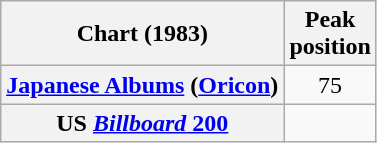<table class="wikitable plainrowheaders">
<tr>
<th>Chart (1983)</th>
<th>Peak<br>position</th>
</tr>
<tr>
<th scope="row"><a href='#'>Japanese Albums</a> (<a href='#'>Oricon</a>)</th>
<td align="center">75</td>
</tr>
<tr>
<th scope="row">US <a href='#'><em>Billboard</em> 200</a></th>
<td></td>
</tr>
</table>
